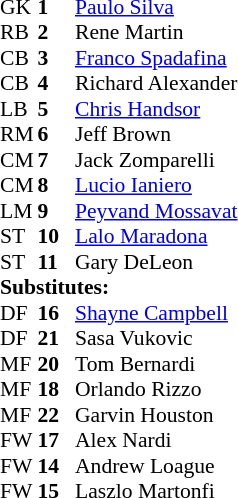<table style="font-size: 90%" cellspacing="0" cellpadding="0">
<tr>
<th width="25"></th>
<th width="25"></th>
</tr>
<tr>
<td>GK</td>
<td><strong>1</strong></td>
<td> <a href='#'>Paulo Silva</a></td>
<td></td>
<td></td>
</tr>
<tr>
<td>RB</td>
<td><strong>2</strong></td>
<td>Rene Martin</td>
</tr>
<tr>
<td>CB</td>
<td><strong>3</strong></td>
<td> <a href='#'>Franco Spadafina</a></td>
<td></td>
<td></td>
</tr>
<tr>
<td>CB</td>
<td><strong>4</strong></td>
<td> Richard Alexander</td>
<td></td>
<td></td>
</tr>
<tr>
<td>LB</td>
<td><strong>5</strong></td>
<td> <a href='#'>Chris Handsor</a></td>
<td></td>
<td></td>
</tr>
<tr>
<td>RM</td>
<td><strong>6</strong></td>
<td>Jeff Brown</td>
<td></td>
<td></td>
</tr>
<tr>
<td>CM</td>
<td><strong>7</strong></td>
<td>Jack Zomparelli</td>
<td></td>
<td></td>
</tr>
<tr>
<td>CM</td>
<td><strong>8</strong></td>
<td> <a href='#'>Lucio Ianiero</a></td>
<td></td>
<td></td>
</tr>
<tr>
<td>LM</td>
<td><strong>9</strong></td>
<td> <a href='#'>Peyvand Mossavat</a></td>
<td></td>
<td></td>
</tr>
<tr>
<td>ST</td>
<td><strong>10</strong></td>
<td> <a href='#'>Lalo Maradona</a></td>
<td></td>
<td></td>
</tr>
<tr>
<td>ST</td>
<td><strong>11</strong></td>
<td>Gary DeLeon</td>
<td></td>
<td></td>
</tr>
<tr>
<td colspan=3><strong>Substitutes:</strong></td>
</tr>
<tr>
<td>DF</td>
<td><strong>16</strong></td>
<td> <a href='#'>Shayne Campbell</a></td>
<td></td>
<td></td>
</tr>
<tr>
<td>DF</td>
<td><strong>21</strong></td>
<td>Sasa Vukovic</td>
<td></td>
<td></td>
</tr>
<tr>
<td>MF</td>
<td><strong>20</strong></td>
<td>Tom Bernardi</td>
<td></td>
<td></td>
</tr>
<tr>
<td>MF</td>
<td><strong>18</strong></td>
<td>Orlando Rizzo</td>
<td></td>
<td></td>
</tr>
<tr>
<td>MF</td>
<td><strong>22</strong></td>
<td>Garvin Houston</td>
<td></td>
<td></td>
</tr>
<tr>
<td>FW</td>
<td><strong>17</strong></td>
<td>Alex Nardi</td>
<td></td>
<td></td>
</tr>
<tr>
<td>FW</td>
<td><strong>14</strong></td>
<td>Andrew Loague</td>
<td></td>
<td></td>
</tr>
<tr>
<td>FW</td>
<td><strong>15</strong></td>
<td>Laszlo Martonfi</td>
<td></td>
<td></td>
</tr>
<tr>
</tr>
</table>
